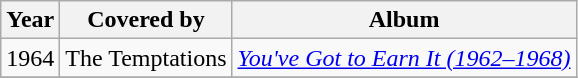<table class="wikitable">
<tr>
<th>Year</th>
<th>Covered by</th>
<th>Album</th>
</tr>
<tr>
<td>1964</td>
<td>The Temptations</td>
<td><em><a href='#'>You've Got to Earn It (1962–1968)</a></em></td>
</tr>
<tr>
</tr>
</table>
